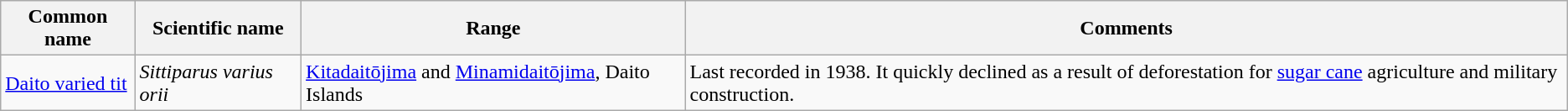<table class="wikitable sortable">
<tr>
<th>Common name</th>
<th>Scientific name</th>
<th>Range</th>
<th class="unsortable">Comments</th>
</tr>
<tr>
<td><a href='#'>Daito varied tit</a></td>
<td><em>Sittiparus varius orii</em></td>
<td><a href='#'>Kitadaitōjima</a> and <a href='#'>Minamidaitōjima</a>, Daito Islands</td>
<td>Last recorded in 1938. It quickly declined as a result of deforestation for <a href='#'>sugar cane</a> agriculture and military construction.</td>
</tr>
</table>
